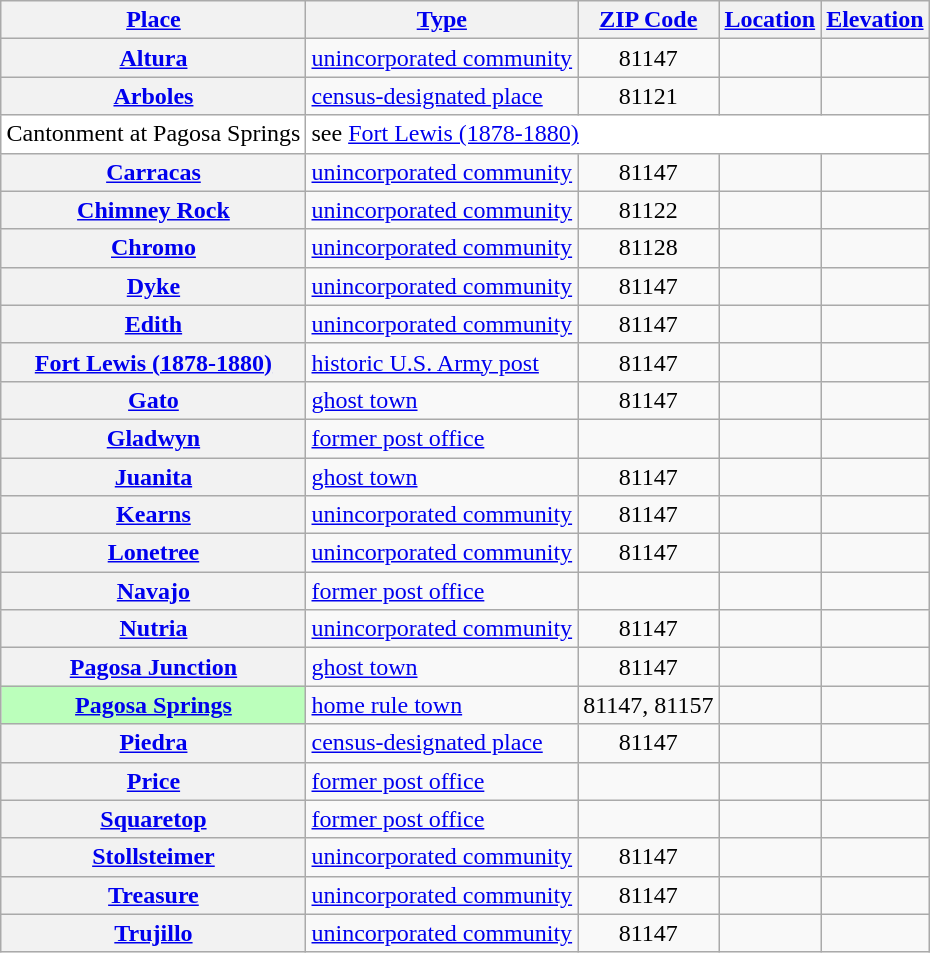<table class="wikitable sortable  plainrowheaders" style="margin:auto;">
<tr>
<th scope=col><a href='#'>Place</a></th>
<th scope=col><a href='#'>Type</a></th>
<th scope=col><a href='#'>ZIP Code</a></th>
<th scope=col><a href='#'>Location</a></th>
<th scope=col><a href='#'>Elevation</a></th>
</tr>
<tr>
<th scope=row><a href='#'>Altura</a></th>
<td><a href='#'>unincorporated community</a></td>
<td align=center>81147</td>
<td></td>
<td align=right></td>
</tr>
<tr>
<th scope=row><a href='#'>Arboles</a></th>
<td><a href='#'>census-designated place</a></td>
<td align=center>81121</td>
<td></td>
<td align=right></td>
</tr>
<tr bgcolor=white>
<td>Cantonment at Pagosa Springs</td>
<td colspan=4>see <a href='#'>Fort Lewis (1878-1880)</a></td>
</tr>
<tr>
<th scope=row><a href='#'>Carracas</a></th>
<td><a href='#'>unincorporated community</a></td>
<td align=center>81147</td>
<td></td>
<td align=right></td>
</tr>
<tr>
<th scope=row><a href='#'>Chimney Rock</a></th>
<td><a href='#'>unincorporated community</a></td>
<td align=center>81122</td>
<td></td>
<td align=right></td>
</tr>
<tr>
<th scope=row><a href='#'>Chromo</a></th>
<td><a href='#'>unincorporated community</a></td>
<td align=center>81128</td>
<td></td>
<td align=right></td>
</tr>
<tr>
<th scope=row><a href='#'>Dyke</a></th>
<td><a href='#'>unincorporated community</a></td>
<td align=center>81147</td>
<td></td>
<td align=right></td>
</tr>
<tr>
<th scope=row><a href='#'>Edith</a></th>
<td><a href='#'>unincorporated community</a></td>
<td align=center>81147</td>
<td></td>
<td align=right></td>
</tr>
<tr>
<th scope=row><a href='#'>Fort Lewis (1878-1880)</a></th>
<td><a href='#'>historic U.S. Army post</a></td>
<td align=center>81147</td>
<td></td>
<td></td>
</tr>
<tr>
<th scope=row><a href='#'>Gato</a></th>
<td><a href='#'>ghost town</a></td>
<td align=center>81147</td>
<td></td>
<td align=right></td>
</tr>
<tr>
<th scope=row><a href='#'>Gladwyn</a></th>
<td><a href='#'>former post office</a></td>
<td align=center></td>
<td></td>
<td></td>
</tr>
<tr>
<th scope=row><a href='#'>Juanita</a></th>
<td><a href='#'>ghost town</a></td>
<td align=center>81147</td>
<td></td>
<td align=right></td>
</tr>
<tr>
<th scope=row><a href='#'>Kearns</a></th>
<td><a href='#'>unincorporated community</a></td>
<td align=center>81147</td>
<td></td>
<td align=right></td>
</tr>
<tr>
<th scope=row><a href='#'>Lonetree</a></th>
<td><a href='#'>unincorporated community</a></td>
<td align=center>81147</td>
<td></td>
<td align=right></td>
</tr>
<tr>
<th scope=row><a href='#'>Navajo</a></th>
<td><a href='#'>former post office</a></td>
<td align=center></td>
<td></td>
<td></td>
</tr>
<tr>
<th scope=row><a href='#'>Nutria</a></th>
<td><a href='#'>unincorporated community</a></td>
<td align=center>81147</td>
<td></td>
<td align=right></td>
</tr>
<tr>
<th scope=row><a href='#'>Pagosa Junction</a></th>
<td><a href='#'>ghost town</a></td>
<td align=center>81147</td>
<td></td>
<td align=right></td>
</tr>
<tr>
<th scope=row style="background:#BBFFBB;"><a href='#'>Pagosa Springs</a></th>
<td><a href='#'>home rule town</a></td>
<td align=center>81147, 81157</td>
<td></td>
<td align=right></td>
</tr>
<tr>
<th scope=row><a href='#'>Piedra</a></th>
<td><a href='#'>census-designated place</a></td>
<td align=center>81147</td>
<td></td>
<td align=right></td>
</tr>
<tr>
<th scope=row><a href='#'>Price</a></th>
<td><a href='#'>former post office</a></td>
<td align=center></td>
<td></td>
<td></td>
</tr>
<tr>
<th scope=row><a href='#'>Squaretop</a></th>
<td><a href='#'>former post office</a></td>
<td align=center></td>
<td></td>
<td></td>
</tr>
<tr>
<th scope=row><a href='#'>Stollsteimer</a></th>
<td><a href='#'>unincorporated community</a></td>
<td align=center>81147</td>
<td></td>
<td align=right></td>
</tr>
<tr>
<th scope=row><a href='#'>Treasure</a></th>
<td><a href='#'>unincorporated community</a></td>
<td align=center>81147</td>
<td></td>
<td align=right></td>
</tr>
<tr>
<th scope=row><a href='#'>Trujillo</a></th>
<td><a href='#'>unincorporated community</a></td>
<td align=center>81147</td>
<td></td>
<td align=right></td>
</tr>
</table>
